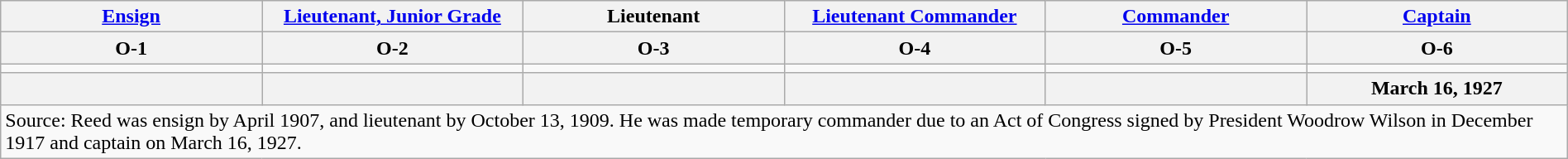<table class="wikitable" style="margin:auto; width:100%;">
<tr>
<th><a href='#'>Ensign</a></th>
<th><a href='#'>Lieutenant, Junior Grade</a></th>
<th>Lieutenant</th>
<th><a href='#'>Lieutenant Commander</a></th>
<th><a href='#'>Commander</a></th>
<th><a href='#'>Captain</a></th>
</tr>
<tr>
<th>O-1</th>
<th>O-2</th>
<th>O-3</th>
<th>O-4</th>
<th>O-5</th>
<th>O-6</th>
</tr>
<tr>
<td style="text-align:center; width:16%;"></td>
<td style="text-align:center; width:16%;"></td>
<td style="text-align:center; width:16%;"></td>
<td style="text-align:center; width:16%;"></td>
<td style="text-align:center; width:16%;"></td>
<td style="text-align:center; width:16%;"></td>
</tr>
<tr>
<th></th>
<th></th>
<th></th>
<th></th>
<th></th>
<th>March 16, 1927</th>
</tr>
<tr>
<td colspan="6">Source: Reed was ensign by April 1907, and lieutenant by October 13, 1909. He was made temporary commander due to an Act of Congress signed by President Woodrow Wilson in December 1917 and captain on March 16, 1927.</td>
</tr>
</table>
